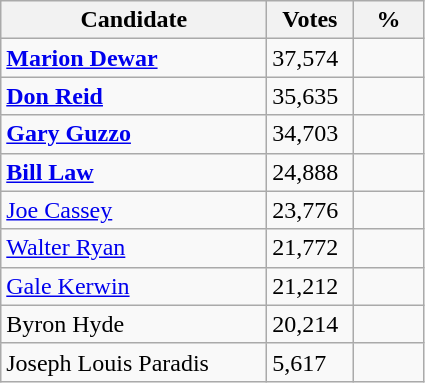<table class="wikitable">
<tr>
<th style="width: 170px">Candidate</th>
<th style="width: 50px">Votes</th>
<th style="width: 40px">%</th>
</tr>
<tr>
<td><strong><a href='#'>Marion Dewar</a></strong></td>
<td>37,574</td>
<td></td>
</tr>
<tr>
<td><strong><a href='#'>Don Reid</a></strong></td>
<td>35,635</td>
<td></td>
</tr>
<tr>
<td><strong><a href='#'>Gary Guzzo</a></strong></td>
<td>34,703</td>
<td></td>
</tr>
<tr>
<td><strong><a href='#'>Bill Law</a></strong></td>
<td>24,888</td>
<td></td>
</tr>
<tr>
<td><a href='#'>Joe Cassey</a></td>
<td>23,776</td>
<td></td>
</tr>
<tr>
<td><a href='#'>Walter Ryan</a></td>
<td>21,772</td>
<td></td>
</tr>
<tr>
<td><a href='#'>Gale Kerwin</a></td>
<td>21,212</td>
<td></td>
</tr>
<tr>
<td>Byron Hyde</td>
<td>20,214</td>
<td></td>
</tr>
<tr>
<td>Joseph Louis Paradis</td>
<td>5,617</td>
<td></td>
</tr>
</table>
